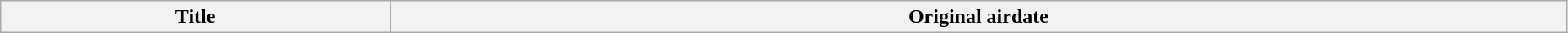<table class="wikitable plainrowheaders" style="width:98%;">
<tr>
<th>Title</th>
<th>Original airdate<br>











</th>
</tr>
</table>
